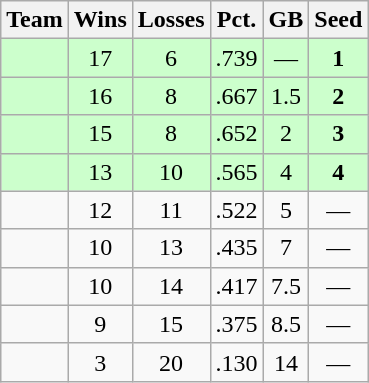<table class=wikitable>
<tr>
<th>Team</th>
<th>Wins</th>
<th>Losses</th>
<th>Pct.</th>
<th>GB</th>
<th>Seed</th>
</tr>
<tr bgcolor=ccffcc align=center>
<td></td>
<td>17</td>
<td>6</td>
<td>.739</td>
<td>—</td>
<td><strong>1</strong></td>
</tr>
<tr bgcolor=ccffcc align=center>
<td></td>
<td>16</td>
<td>8</td>
<td>.667</td>
<td>1.5</td>
<td><strong>2</strong></td>
</tr>
<tr bgcolor=ccffcc align=center>
<td></td>
<td>15</td>
<td>8</td>
<td>.652</td>
<td>2</td>
<td><strong>3</strong></td>
</tr>
<tr bgcolor=ccffcc align=center>
<td></td>
<td>13</td>
<td>10</td>
<td>.565</td>
<td>4</td>
<td><strong>4</strong></td>
</tr>
<tr align=center>
<td></td>
<td>12</td>
<td>11</td>
<td>.522</td>
<td>5</td>
<td>—</td>
</tr>
<tr align=center>
<td></td>
<td>10</td>
<td>13</td>
<td>.435</td>
<td>7</td>
<td>—</td>
</tr>
<tr align=center>
<td></td>
<td>10</td>
<td>14</td>
<td>.417</td>
<td>7.5</td>
<td>—</td>
</tr>
<tr align=center>
<td></td>
<td>9</td>
<td>15</td>
<td>.375</td>
<td>8.5</td>
<td>—</td>
</tr>
<tr align=center>
<td></td>
<td>3</td>
<td>20</td>
<td>.130</td>
<td>14</td>
<td>—</td>
</tr>
</table>
